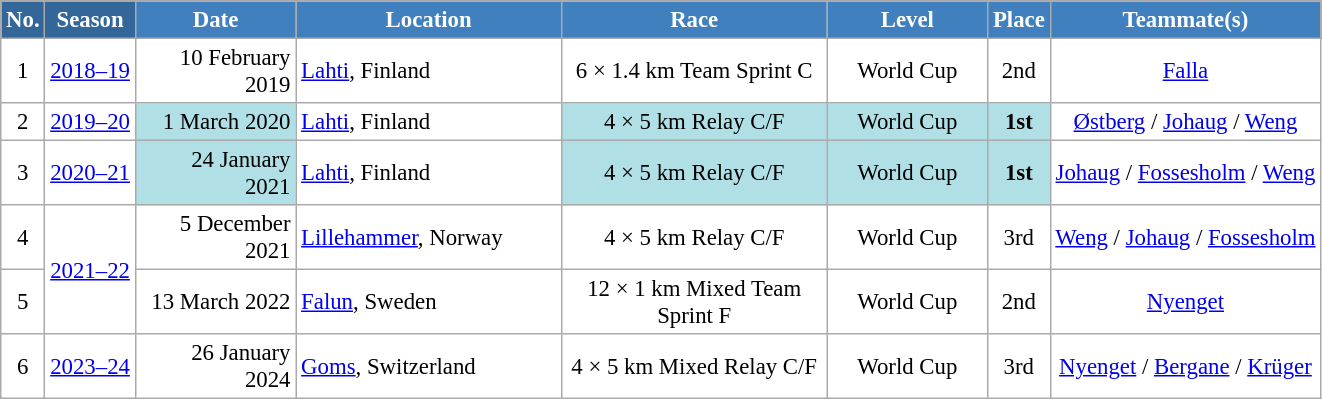<table class="wikitable sortable" style="font-size:95%; text-align:center; border:grey solid 1px; border-collapse:collapse; background:#ffffff;">
<tr style="background:#efefef;">
<th style="background-color:#369; color:white;">No.</th>
<th style="background-color:#369; color:white;">Season</th>
<th style="background-color:#4180be; color:white; width:100px;">Date</th>
<th style="background-color:#4180be; color:white; width:170px;">Location</th>
<th style="background-color:#4180be; color:white; width:170px;">Race</th>
<th style="background-color:#4180be; color:white; width:100px;">Level</th>
<th style="background-color:#4180be; color:white;">Place</th>
<th style="background-color:#4180be; color:white;">Teammate(s)</th>
</tr>
<tr>
<td align=center>1</td>
<td align=center><a href='#'>2018–19</a></td>
<td align=right>10 February 2019</td>
<td align=left> <a href='#'>Lahti</a>, Finland</td>
<td>6 × 1.4 km Team Sprint C</td>
<td>World Cup</td>
<td>2nd</td>
<td><a href='#'>Falla</a></td>
</tr>
<tr>
<td align=center>2</td>
<td align=center><a href='#'>2019–20</a></td>
<td bgcolor="#BOEOE6" align=right>1 March 2020</td>
<td align=left> <a href='#'>Lahti</a>, Finland</td>
<td bgcolor="#BOEOE6">4 × 5 km Relay C/F</td>
<td bgcolor="#BOEOE6">World Cup</td>
<td bgcolor="#BOEOE6"><strong>1st</strong></td>
<td><a href='#'>Østberg</a> / <a href='#'>Johaug</a> / <a href='#'>Weng</a></td>
</tr>
<tr>
<td align=center>3</td>
<td align=center><a href='#'>2020–21</a></td>
<td bgcolor="#BOEOE6" align=right>24 January 2021</td>
<td align=left> <a href='#'>Lahti</a>, Finland</td>
<td bgcolor="#BOEOE6">4 × 5 km Relay C/F</td>
<td bgcolor="#BOEOE6">World Cup</td>
<td bgcolor="#BOEOE6"><strong>1st</strong></td>
<td><a href='#'>Johaug</a> / <a href='#'>Fossesholm</a> / <a href='#'>Weng</a></td>
</tr>
<tr>
<td align=center>4</td>
<td rowspan=2 align=center><a href='#'>2021–22</a></td>
<td align=right>5 December 2021</td>
<td align=left> <a href='#'>Lillehammer</a>, Norway</td>
<td>4 × 5 km Relay C/F</td>
<td>World Cup</td>
<td>3rd</td>
<td><a href='#'>Weng</a> / <a href='#'>Johaug</a> / <a href='#'>Fossesholm</a></td>
</tr>
<tr>
<td align=center>5</td>
<td align=right>13 March 2022</td>
<td align=left> <a href='#'>Falun</a>, Sweden</td>
<td>12 × 1 km Mixed Team Sprint F</td>
<td>World Cup</td>
<td>2nd</td>
<td><a href='#'>Nyenget</a></td>
</tr>
<tr>
<td align=center>6</td>
<td rowspan=1 align=center><a href='#'>2023–24</a></td>
<td align=right>26 January 2024</td>
<td align=left> <a href='#'>Goms</a>, Switzerland</td>
<td>4 × 5 km Mixed Relay C/F</td>
<td>World Cup</td>
<td>3rd</td>
<td><a href='#'>Nyenget</a> / <a href='#'>Bergane</a> / <a href='#'>Krüger</a></td>
</tr>
</table>
